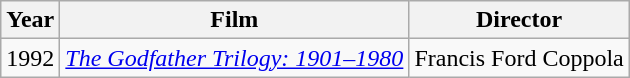<table class="wikitable">
<tr>
<th>Year</th>
<th>Film</th>
<th>Director</th>
</tr>
<tr>
<td>1992</td>
<td><em><a href='#'>The Godfather Trilogy: 1901–1980</a></em></td>
<td>Francis Ford Coppola</td>
</tr>
</table>
